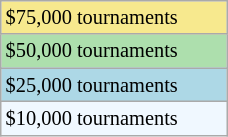<table class="wikitable" style="font-size:85%;" width=12%>
<tr bgcolor="#F7E98E">
<td>$75,000 tournaments</td>
</tr>
<tr bgcolor="#ADDFAD">
<td>$50,000 tournaments</td>
</tr>
<tr style="background:lightblue;">
<td>$25,000 tournaments</td>
</tr>
<tr bgcolor="#f0f8ff">
<td>$10,000 tournaments</td>
</tr>
</table>
